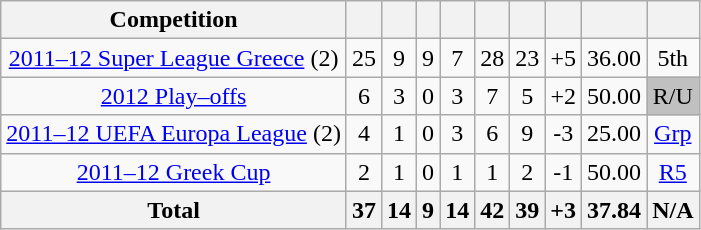<table class="wikitable" style="text-align:center">
<tr>
<th>Competition</th>
<th></th>
<th></th>
<th></th>
<th></th>
<th></th>
<th></th>
<th></th>
<th></th>
<th></th>
</tr>
<tr>
<td><a href='#'>2011–12 Super League Greece</a> (2)</td>
<td>25</td>
<td>9</td>
<td>9</td>
<td>7</td>
<td>28</td>
<td>23</td>
<td>+5</td>
<td>36.00</td>
<td>5th</td>
</tr>
<tr>
<td><a href='#'>2012 Play–offs</a></td>
<td>6</td>
<td>3</td>
<td>0</td>
<td>3</td>
<td>7</td>
<td>5</td>
<td>+2</td>
<td>50.00</td>
<td bgcolor=#C0C0C0>R/U</td>
</tr>
<tr>
<td><a href='#'>2011–12 UEFA Europa League</a> (2)</td>
<td>4</td>
<td>1</td>
<td>0</td>
<td>3</td>
<td>6</td>
<td>9</td>
<td>-3</td>
<td>25.00</td>
<td><a href='#'>Grp</a></td>
</tr>
<tr>
<td><a href='#'>2011–12 Greek Cup</a></td>
<td>2</td>
<td>1</td>
<td>0</td>
<td>1</td>
<td>1</td>
<td>2</td>
<td>-1</td>
<td>50.00</td>
<td><a href='#'>R5</a></td>
</tr>
<tr>
<th>Total</th>
<th>37</th>
<th>14</th>
<th>9</th>
<th>14</th>
<th>42</th>
<th>39</th>
<th>+3</th>
<th>37.84</th>
<th>N/A</th>
</tr>
</table>
